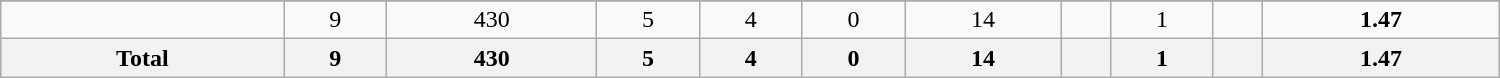<table class="wikitable sortable" width ="1000">
<tr align="center">
</tr>
<tr align="center" bgcolor="">
<td></td>
<td>9</td>
<td>430</td>
<td>5</td>
<td>4</td>
<td>0</td>
<td>14</td>
<td></td>
<td>1</td>
<td></td>
<td><strong>1.47</strong></td>
</tr>
<tr>
<th>Total</th>
<th>9</th>
<th>430</th>
<th>5</th>
<th>4</th>
<th>0</th>
<th>14</th>
<th></th>
<th>1</th>
<th></th>
<th>1.47</th>
</tr>
</table>
